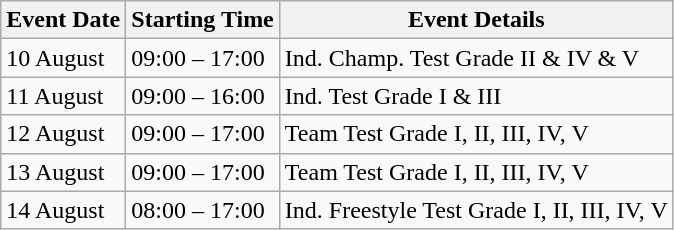<table class="wikitable">
<tr>
<th>Event Date</th>
<th>Starting Time</th>
<th>Event Details</th>
</tr>
<tr>
<td>10 August</td>
<td>09:00 – 17:00</td>
<td>Ind. Champ. Test Grade II & IV & V</td>
</tr>
<tr>
<td>11 August</td>
<td>09:00 – 16:00</td>
<td>Ind. Test Grade I & III</td>
</tr>
<tr>
<td>12 August</td>
<td>09:00 – 17:00</td>
<td>Team Test Grade I, II, III, IV, V</td>
</tr>
<tr>
<td>13 August</td>
<td>09:00 – 17:00</td>
<td>Team Test Grade I, II, III, IV, V</td>
</tr>
<tr>
<td>14 August</td>
<td>08:00 – 17:00</td>
<td>Ind. Freestyle Test Grade I, II, III, IV, V</td>
</tr>
</table>
